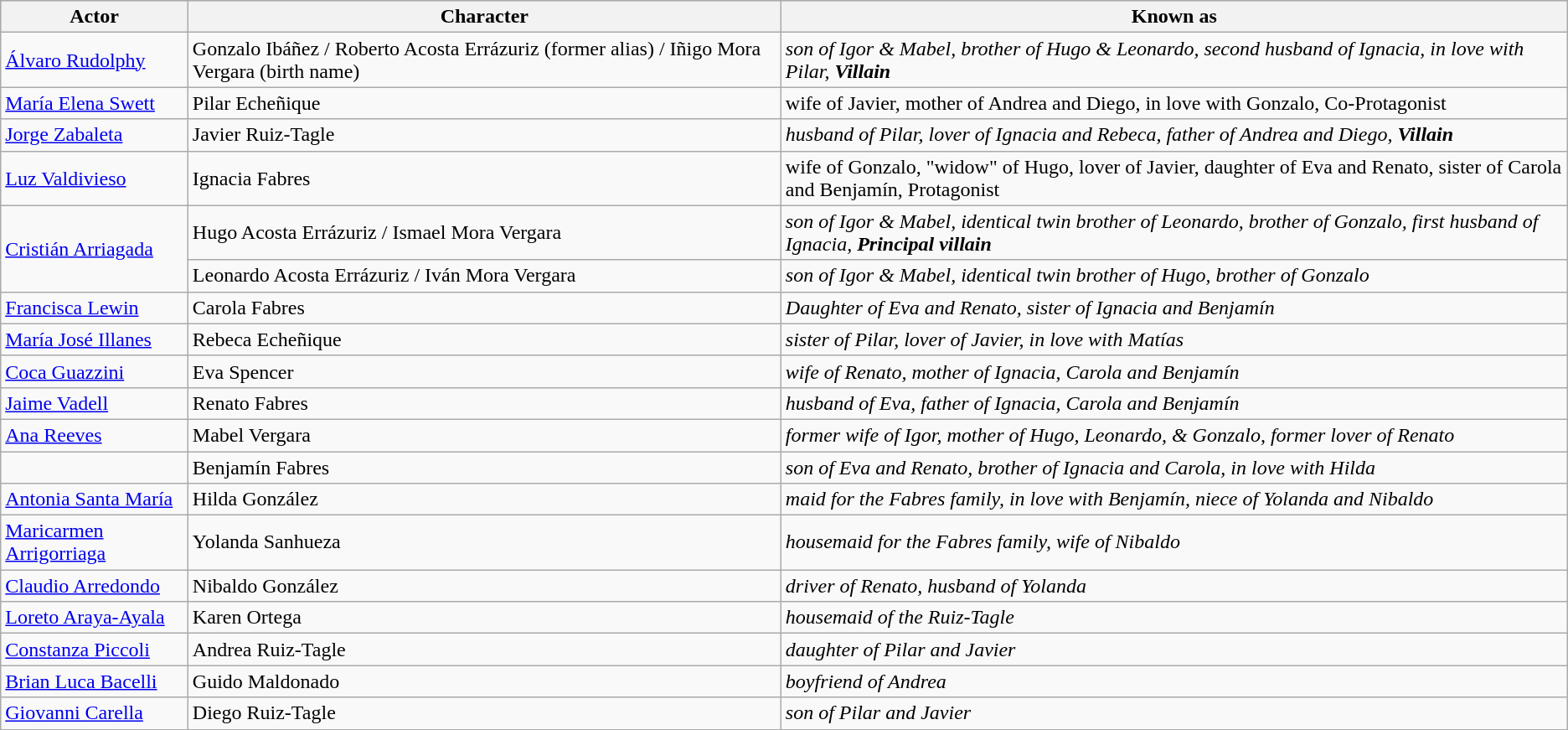<table class="wikitable">
<tr bgcolor="#CCCCCC">
<th>Actor</th>
<th>Character</th>
<th>Known as</th>
</tr>
<tr>
<td><a href='#'>Álvaro Rudolphy</a></td>
<td>Gonzalo Ibáñez / Roberto Acosta Errázuriz (former alias) / Iñigo Mora Vergara (birth name)</td>
<td><em>son of Igor & Mabel, brother of Hugo & Leonardo, second husband of Ignacia, in love with Pilar, <strong>Villain<strong><em></td>
</tr>
<tr>
<td><a href='#'>María Elena Swett</a></td>
<td>Pilar Echeñique</td>
<td></em>wife of Javier, mother of Andrea and Diego, in love with Gonzalo, </strong>Co-Protagonist</em></strong></td>
</tr>
<tr>
<td><a href='#'>Jorge Zabaleta</a></td>
<td>Javier Ruiz-Tagle</td>
<td><em>husband of Pilar, lover of Ignacia and Rebeca, father of Andrea and Diego, <strong>Villain<strong><em></td>
</tr>
<tr>
<td><a href='#'>Luz Valdivieso</a></td>
<td>Ignacia Fabres</td>
<td></em>wife of Gonzalo, "widow" of Hugo, lover of Javier, daughter of Eva and Renato, sister of Carola and Benjamín, </strong>Protagonist</em></strong></td>
</tr>
<tr>
<td rowspan=2><a href='#'>Cristián Arriagada</a></td>
<td>Hugo Acosta Errázuriz / Ismael Mora Vergara</td>
<td><em>son of Igor & Mabel, identical twin brother of Leonardo, brother of Gonzalo, first husband of Ignacia,</em> <strong><em>Principal villain</em></strong></td>
</tr>
<tr>
<td>Leonardo Acosta Errázuriz / Iván Mora Vergara</td>
<td><em>son of Igor & Mabel, identical twin brother of Hugo, brother of Gonzalo</em></td>
</tr>
<tr>
<td><a href='#'>Francisca Lewin</a></td>
<td>Carola Fabres</td>
<td><em>Daughter of Eva and Renato, sister of Ignacia and Benjamín</em></td>
</tr>
<tr>
<td><a href='#'>María José Illanes</a></td>
<td>Rebeca Echeñique</td>
<td><em>sister of Pilar, lover of Javier, in love with Matías</em></td>
</tr>
<tr>
<td><a href='#'>Coca Guazzini</a></td>
<td>Eva Spencer</td>
<td><em>wife of Renato, mother of Ignacia, Carola and Benjamín</em></td>
</tr>
<tr>
<td><a href='#'>Jaime Vadell</a></td>
<td>Renato Fabres</td>
<td><em>husband of Eva, father of Ignacia, Carola and Benjamín</em></td>
</tr>
<tr>
<td><a href='#'>Ana Reeves</a></td>
<td>Mabel Vergara</td>
<td><em>former wife of Igor, mother of Hugo, Leonardo, & Gonzalo, former lover of Renato</em></td>
</tr>
<tr>
<td></td>
<td>Benjamín Fabres</td>
<td><em>son of Eva and Renato, brother of Ignacia and Carola, in love with Hilda</em></td>
</tr>
<tr>
<td><a href='#'>Antonia Santa María</a></td>
<td>Hilda González</td>
<td><em>maid for the Fabres family, in love with Benjamín, niece of Yolanda and Nibaldo</em></td>
</tr>
<tr>
<td><a href='#'>Maricarmen Arrigorriaga</a></td>
<td>Yolanda Sanhueza</td>
<td><em>housemaid for the Fabres family, wife of Nibaldo</em></td>
</tr>
<tr>
<td><a href='#'>Claudio Arredondo</a></td>
<td>Nibaldo González</td>
<td><em>driver of Renato, husband of Yolanda</em></td>
</tr>
<tr>
<td><a href='#'>Loreto Araya-Ayala</a></td>
<td>Karen Ortega</td>
<td><em>housemaid of the Ruiz-Tagle</em></td>
</tr>
<tr>
<td><a href='#'>Constanza Piccoli</a></td>
<td>Andrea Ruiz-Tagle</td>
<td><em>daughter of Pilar and Javier</em></td>
</tr>
<tr>
<td><a href='#'>Brian Luca Bacelli</a></td>
<td>Guido Maldonado</td>
<td><em>boyfriend of Andrea</em></td>
</tr>
<tr>
<td><a href='#'>Giovanni Carella</a></td>
<td>Diego Ruiz-Tagle</td>
<td><em>son of Pilar and Javier</em></td>
</tr>
</table>
